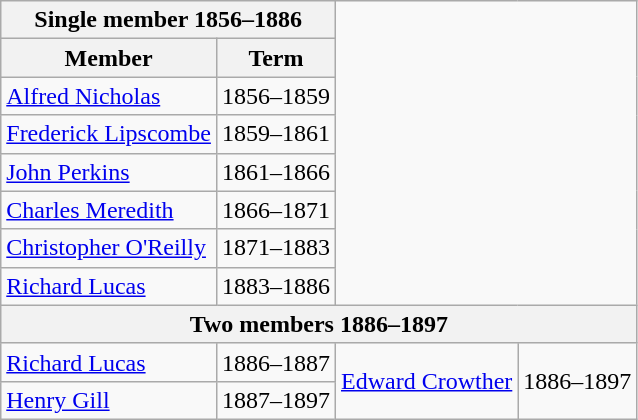<table class="wikitable">
<tr>
<th colspan = "2">Single member 1856–1886</th>
</tr>
<tr>
<th>Member</th>
<th>Term</th>
</tr>
<tr>
<td><a href='#'>Alfred Nicholas</a></td>
<td>1856–1859</td>
</tr>
<tr>
<td><a href='#'>Frederick Lipscombe</a></td>
<td>1859–1861</td>
</tr>
<tr>
<td><a href='#'>John Perkins</a></td>
<td>1861–1866</td>
</tr>
<tr>
<td><a href='#'>Charles Meredith</a></td>
<td>1866–1871</td>
</tr>
<tr>
<td><a href='#'>Christopher O'Reilly</a></td>
<td>1871–1883</td>
</tr>
<tr>
<td><a href='#'>Richard Lucas</a></td>
<td>1883–1886</td>
</tr>
<tr>
<th colspan = "4">Two members 1886–1897</th>
</tr>
<tr>
<td><a href='#'>Richard Lucas</a></td>
<td>1886–1887</td>
<td rowspan=2><a href='#'>Edward Crowther</a></td>
<td rowspan=2>1886–1897</td>
</tr>
<tr>
<td><a href='#'>Henry Gill</a></td>
<td>1887–1897</td>
</tr>
</table>
